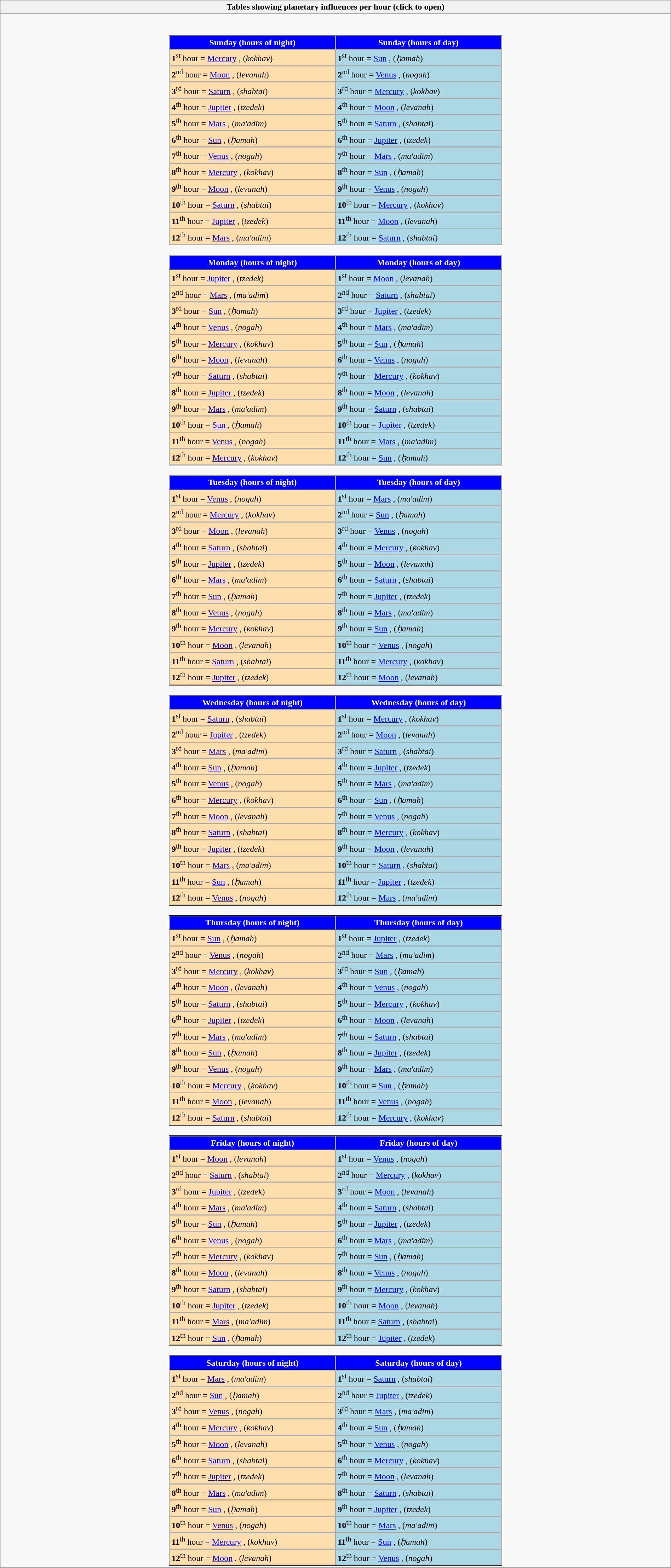<table class="wikitable collapsible collapsed" style="width:100%">
<tr>
<th>Tables showing planetary influences per hour (click to open)</th>
</tr>
<tr>
<td><br><br><table cellspacing=0 align=center cellpadding=5px width=50% style="background: lightyellow; border: 1px solid black;">
<tr>
<th style="background:blue;color:white;border-bottom:1.5px solid black">Sunday (hours of night)</th>
<th style="background:blue;color:white;border-bottom:1.5px solid black">Sunday (hours of day)</th>
</tr>
<tr>
<td width=50% style="background:Navajowhite; "border-bottom:1.5px solid black"><strong>1</strong><sup>st</sup> hour = <a href='#'>Mercury</a> , (<em>kokhav</em>)</td>
<td width=50% style="background:Lightblue; "border-bottom:1.5px solid black"><strong>1</strong><sup>st</sup> hour = <a href='#'>Sun</a> , (<em>ḥamah</em>)</td>
</tr>
<tr>
<td style="background:Navajowhite; "border-bottom:1.5px solid black"><strong>2</strong><sup>nd</sup> hour = <a href='#'>Moon</a> , (<em>levanah</em>)</td>
<td style="background:Lightblue; "border-bottom:1.5px solid black"><strong>2</strong><sup>nd</sup> hour = <a href='#'>Venus</a> , (<em>nogah</em>)</td>
</tr>
<tr>
<td style="background:Navajowhite; "border-bottom:1.5px solid black"><strong>3</strong><sup>rd</sup> hour = <a href='#'>Saturn</a> , (<em>shabtai</em>)</td>
<td style="background:Lightblue; "border-bottom:1.5px solid black"><strong>3</strong><sup>rd</sup> hour = <a href='#'>Mercury</a> , (<em>kokhav</em>)</td>
</tr>
<tr>
<td style="background:Navajowhite; "border-bottom:1.5px solid black"><strong>4</strong><sup>th</sup> hour = <a href='#'>Jupiter</a> , (<em>tzedek</em>)</td>
<td style="background:Lightblue; "border-bottom:1.5px solid black"><strong>4</strong><sup>th</sup> hour = <a href='#'>Moon</a> , (<em>levanah</em>)</td>
</tr>
<tr>
<td style="background:Navajowhite; "border-bottom:1.5px solid black"><strong>5</strong><sup>th</sup> hour = <a href='#'>Mars</a> , (<em>ma'adim</em>)</td>
<td style="background:Lightblue; "border-bottom:1.5px solid black"><strong>5</strong><sup>th</sup> hour = <a href='#'>Saturn</a> , (<em>shabtai</em>)</td>
</tr>
<tr>
<td style="background:Navajowhite; "border-bottom:1.5px solid black"><strong>6</strong><sup>th</sup> hour = <a href='#'>Sun</a> , (<em>ḥamah</em>)</td>
<td style="background:Lightblue; "border-bottom:1.5px solid black"><strong>6</strong><sup>th</sup> hour = <a href='#'>Jupiter</a> , (<em>tzedek</em>)</td>
</tr>
<tr>
<td style="background:Navajowhite; "border-bottom:1.5px solid black"><strong>7</strong><sup>th</sup> hour = <a href='#'>Venus</a> , (<em>nogah</em>)</td>
<td style="background:Lightblue; "border-bottom:1.5px solid black"><strong>7</strong><sup>th</sup> hour = <a href='#'>Mars</a> , (<em>ma'adim</em>)</td>
</tr>
<tr>
<td style="background:Navajowhite; "border-bottom:1.5px solid black"><strong>8</strong><sup>th</sup> hour = <a href='#'>Mercury</a> , (<em>kokhav</em>)</td>
<td style="background:Lightblue; "border-bottom:1.5px solid black"><strong>8</strong><sup>th</sup> hour = <a href='#'>Sun</a> , (<em>ḥamah</em>)</td>
</tr>
<tr>
<td style="background:Navajowhite; "border-bottom:1.5px solid black"><strong>9</strong><sup>th</sup> hour = <a href='#'>Moon</a> , (<em>levanah</em>)</td>
<td style="background:Lightblue; "border-bottom:1.5px solid black"><strong>9</strong><sup>th</sup> hour = <a href='#'>Venus</a> , (<em>nogah</em>)</td>
</tr>
<tr>
<td style="background:Navajowhite; "border-bottom:1.5px solid black"><strong>10</strong><sup>th</sup> hour = <a href='#'>Saturn</a> , (<em>shabtai</em>)</td>
<td style="background:Lightblue; "border-bottom:1.5px solid black"><strong>10</strong><sup>th</sup> hour = <a href='#'>Mercury</a> , (<em>kokhav</em>)</td>
</tr>
<tr>
<td style="background:Navajowhite; "border-bottom:1.5px solid black"><strong>11</strong><sup>th</sup> hour = <a href='#'>Jupiter</a> , (<em>tzedek</em>)</td>
<td style="background:Lightblue; "border-bottom:1.5px solid black"><strong>11</strong><sup>th</sup> hour = <a href='#'>Moon</a> , (<em>levanah</em>)</td>
</tr>
<tr>
<td style="background:Navajowhite; "border-bottom:1.5px solid black"><strong>12</strong><sup>th</sup> hour = <a href='#'>Mars</a> , (<em>ma'adim</em>)</td>
<td style="background:Lightblue; "border-bottom:1.5px solid black"><strong>12</strong><sup>th</sup> hour = <a href='#'>Saturn</a> , (<em>shabtai</em>)</td>
</tr>
</table>
<br><table cellspacing=0 align=center cellpadding=5px width=50% style="background: lightyellow; border: 1px solid black;">
<tr>
<th style="background:blue;color:white;border-bottom:1.5px solid black">Monday (hours of night)</th>
<th style="background:blue;color:white;border-bottom:1.5px solid black">Monday (hours of day)</th>
</tr>
<tr>
<td width=50% style="background:Navajowhite; "border-bottom:1.5px solid black"><strong>1</strong><sup>st</sup> hour = <a href='#'>Jupiter</a> , (<em>tzedek</em>)</td>
<td width=50% style="background:Lightblue; "border-bottom:1.5px solid black"><strong>1</strong><sup>st</sup> hour = <a href='#'>Moon</a> , (<em>levanah</em>)</td>
</tr>
<tr>
<td style="background:Navajowhite; "border-bottom:1.5px solid black"><strong>2</strong><sup>nd</sup> hour = <a href='#'>Mars</a> , (<em>ma'adim</em>)</td>
<td style="background:Lightblue; "border-bottom:1.5px solid black"><strong>2</strong><sup>nd</sup> hour = <a href='#'>Saturn</a> , (<em>shabtai</em>)</td>
</tr>
<tr>
<td style="background:Navajowhite; "border-bottom:1.5px solid black"><strong>3</strong><sup>rd</sup> hour = <a href='#'>Sun</a> , (<em>ḥamah</em>)</td>
<td style="background:Lightblue; "border-bottom:1.5px solid black"><strong>3</strong><sup>rd</sup> hour = <a href='#'>Jupiter</a> , (<em>tzedek</em>)</td>
</tr>
<tr>
<td style="background:Navajowhite; "border-bottom:1.5px solid black"><strong>4</strong><sup>th</sup> hour = <a href='#'>Venus</a> , (<em>nogah</em>)</td>
<td style="background:Lightblue; "border-bottom:1.5px solid black"><strong>4</strong><sup>th</sup> hour = <a href='#'>Mars</a> , (<em>ma'adim</em>)</td>
</tr>
<tr>
<td style="background:Navajowhite; "border-bottom:1.5px solid black"><strong>5</strong><sup>th</sup> hour = <a href='#'>Mercury</a> , (<em>kokhav</em>)</td>
<td style="background:Lightblue; "border-bottom:1.5px solid black"><strong>5</strong><sup>th</sup> hour = <a href='#'>Sun</a> , (<em>ḥamah</em>)</td>
</tr>
<tr>
<td style="background:Navajowhite; "border-bottom:1.5px solid black"><strong>6</strong><sup>th</sup> hour = <a href='#'>Moon</a> , (<em>levanah</em>)</td>
<td style="background:Lightblue; "border-bottom:1.5px solid black"><strong>6</strong><sup>th</sup> hour = <a href='#'>Venus</a> , (<em>nogah</em>)</td>
</tr>
<tr>
<td style="background:Navajowhite; "border-bottom:1.5px solid black"><strong>7</strong><sup>th</sup> hour = <a href='#'>Saturn</a> , (<em>shabtai</em>)</td>
<td style="background:Lightblue; "border-bottom:1.5px solid black"><strong>7</strong><sup>th</sup> hour = <a href='#'>Mercury</a> , (<em>kokhav</em>)</td>
</tr>
<tr>
<td style="background:Navajowhite; "border-bottom:1.5px solid black"><strong>8</strong><sup>th</sup> hour = <a href='#'>Jupiter</a> , (<em>tzedek</em>)</td>
<td style="background:Lightblue; "border-bottom:1.5px solid black"><strong>8</strong><sup>th</sup> hour = <a href='#'>Moon</a> , (<em>levanah</em>)</td>
</tr>
<tr>
<td style="background:Navajowhite; "border-bottom:1.5px solid black"><strong>9</strong><sup>th</sup> hour = <a href='#'>Mars</a> , (<em>ma'adim</em>)</td>
<td style="background:Lightblue; "border-bottom:1.5px solid black"><strong>9</strong><sup>th</sup> hour = <a href='#'>Saturn</a> , (<em>shabtai</em>)</td>
</tr>
<tr>
<td style="background:Navajowhite; "border-bottom:1.5px solid black"><strong>10</strong><sup>th</sup> hour = <a href='#'>Sun</a> , (<em>ḥamah</em>)</td>
<td style="background:Lightblue; "border-bottom:1.5px solid black"><strong>10</strong><sup>th</sup> hour = <a href='#'>Jupiter</a> , (<em>tzedek</em>)</td>
</tr>
<tr>
<td style="background:Navajowhite; "border-bottom:1.5px solid black"><strong>11</strong><sup>th</sup> hour = <a href='#'>Venus</a> , (<em>nogah</em>)</td>
<td style="background:Lightblue; "border-bottom:1.5px solid black"><strong>11</strong><sup>th</sup> hour = <a href='#'>Mars</a> , (<em>ma'adim</em>)</td>
</tr>
<tr>
<td style="background:Navajowhite; "border-bottom:1.5px solid black"><strong>12</strong><sup>th</sup> hour = <a href='#'>Mercury</a> , (<em>kokhav</em>)</td>
<td style="background:Lightblue; "border-bottom:1.5px solid black"><strong>12</strong><sup>th</sup> hour = <a href='#'>Sun</a> , (<em>ḥamah</em>)</td>
</tr>
</table>
<br><table cellspacing=0 align=center cellpadding=5px width=50% style="background: lightyellow; border: 1px solid black;">
<tr>
<th style="background:blue;color:white;border-bottom:1.5px solid black">Tuesday (hours of night)</th>
<th style="background:blue;color:white;border-bottom:1.5px solid black">Tuesday (hours of day)</th>
</tr>
<tr>
<td width=50% style="background:Navajowhite; "border-bottom:1.5px solid black"><strong>1</strong><sup>st</sup> hour = <a href='#'>Venus</a> , (<em>nogah</em>)</td>
<td width=50% style="background:Lightblue; "border-bottom:1.5px solid black"><strong>1</strong><sup>st</sup> hour = <a href='#'>Mars</a> , (<em>ma'adim</em>)</td>
</tr>
<tr>
<td style="background:Navajowhite; "border-bottom:1.5px solid black"><strong>2</strong><sup>nd</sup> hour = <a href='#'>Mercury</a> , (<em>kokhav</em>)</td>
<td style="background:Lightblue; "border-bottom:1.5px solid black"><strong>2</strong><sup>nd</sup> hour = <a href='#'>Sun</a> , (<em>ḥamah</em>)</td>
</tr>
<tr>
<td style="background:Navajowhite; "border-bottom:1.5px solid black"><strong>3</strong><sup>rd</sup> hour = <a href='#'>Moon</a> , (<em>levanah</em>)</td>
<td style="background:Lightblue; "border-bottom:1.5px solid black"><strong>3</strong><sup>rd</sup> hour = <a href='#'>Venus</a> , (<em>nogah</em>)</td>
</tr>
<tr>
<td style="background:Navajowhite; "border-bottom:1.5px solid black"><strong>4</strong><sup>th</sup> hour = <a href='#'>Saturn</a> , (<em>shabtai</em>)</td>
<td style="background:Lightblue; "border-bottom:1.5px solid black"><strong>4</strong><sup>th</sup> hour = <a href='#'>Mercury</a> , (<em>kokhav</em>)</td>
</tr>
<tr>
<td style="background:Navajowhite; "border-bottom:1.5px solid black"><strong>5</strong><sup>th</sup> hour = <a href='#'>Jupiter</a> , (<em>tzedek</em>)</td>
<td style="background:Lightblue; "border-bottom:1.5px solid black"><strong>5</strong><sup>th</sup> hour = <a href='#'>Moon</a> , (<em>levanah</em>)</td>
</tr>
<tr>
<td style="background:Navajowhite; "border-bottom:1.5px solid black"><strong>6</strong><sup>th</sup> hour = <a href='#'>Mars</a> , (<em>ma'adim</em>)</td>
<td style="background:Lightblue; "border-bottom:1.5px solid black"><strong>6</strong><sup>th</sup> hour = <a href='#'>Saturn</a> , (<em>shabtai</em>)</td>
</tr>
<tr>
<td style="background:Navajowhite; "border-bottom:1.5px solid black"><strong>7</strong><sup>th</sup> hour = <a href='#'>Sun</a> , (<em>ḥamah</em>)</td>
<td style="background:Lightblue; "border-bottom:1.5px solid black"><strong>7</strong><sup>th</sup> hour = <a href='#'>Jupiter</a> , (<em>tzedek</em>)</td>
</tr>
<tr>
<td style="background:Navajowhite; "border-bottom:1.5px solid black"><strong>8</strong><sup>th</sup> hour = <a href='#'>Venus</a> , (<em>nogah</em>)</td>
<td style="background:Lightblue; "border-bottom:1.5px solid black"><strong>8</strong><sup>th</sup> hour = <a href='#'>Mars</a> , (<em>ma'adim</em>)</td>
</tr>
<tr>
<td style="background:Navajowhite; "border-bottom:1.5px solid black"><strong>9</strong><sup>th</sup> hour = <a href='#'>Mercury</a> , (<em>kokhav</em>)</td>
<td style="background:Lightblue; "border-bottom:1.5px solid black"><strong>9</strong><sup>th</sup> hour = <a href='#'>Sun</a> , (<em>ḥamah</em>)</td>
</tr>
<tr>
<td style="background:Navajowhite; "border-bottom:1.5px solid black"><strong>10</strong><sup>th</sup> hour = <a href='#'>Moon</a> , (<em>levanah</em>)</td>
<td style="background:Lightblue; "border-bottom:1.5px solid black"><strong>10</strong><sup>th</sup> hour = <a href='#'>Venus</a> , (<em>nogah</em>)</td>
</tr>
<tr>
<td style="background:Navajowhite; "border-bottom:1.5px solid black"><strong>11</strong><sup>th</sup> hour = <a href='#'>Saturn</a> , (<em>shabtai</em>)</td>
<td style="background:Lightblue; "border-bottom:1.5px solid black"><strong>11</strong><sup>th</sup> hour = <a href='#'>Mercury</a> , (<em>kokhav</em>)</td>
</tr>
<tr>
<td style="background:Navajowhite; "border-bottom:1.5px solid black"><strong>12</strong><sup>th</sup> hour = <a href='#'>Jupiter</a> , (<em>tzedek</em>)</td>
<td style="background:Lightblue; "border-bottom:1.5px solid black"><strong>12</strong><sup>th</sup> hour = <a href='#'>Moon</a> , (<em>levanah</em>)</td>
</tr>
</table>
<br><table cellspacing=0 align=center cellpadding=5px width=50% style="background: lightyellow; border: 1px solid black;">
<tr>
<th style="background:blue;color:white;border-bottom:1.5px solid black">Wednesday (hours of night)</th>
<th style="background:blue;color:white;border-bottom:1.5px solid black">Wednesday (hours of day)</th>
</tr>
<tr>
<td width=50% style="background:Navajowhite; "border-bottom:1.5px solid black"><strong>1</strong><sup>st</sup> hour = <a href='#'>Saturn</a> , (<em>shabtai</em>)</td>
<td width=50% style="background:Lightblue; "border-bottom:1.5px solid black"><strong>1</strong><sup>st</sup> hour = <a href='#'>Mercury</a> , (<em>kokhav</em>)</td>
</tr>
<tr>
<td style="background:Navajowhite; "border-bottom:1.5px solid black"><strong>2</strong><sup>nd</sup> hour = <a href='#'>Jupiter</a> , (<em>tzedek</em>)</td>
<td style="background:Lightblue; "border-bottom:1.5px solid black"><strong>2</strong><sup>nd</sup> hour = <a href='#'>Moon</a> , (<em>levanah</em>)</td>
</tr>
<tr>
<td style="background:Navajowhite; "border-bottom:1.5px solid black"><strong>3</strong><sup>rd</sup> hour = <a href='#'>Mars</a> , (<em>ma'adim</em>)</td>
<td style="background:Lightblue; "border-bottom:1.5px solid black"><strong>3</strong><sup>rd</sup> hour = <a href='#'>Saturn</a> , (<em>shabtai</em>)</td>
</tr>
<tr>
<td style="background:Navajowhite; "border-bottom:1.5px solid black"><strong>4</strong><sup>th</sup> hour = <a href='#'>Sun</a> , (<em>ḥamah</em>)</td>
<td style="background:Lightblue; "border-bottom:1.5px solid black"><strong>4</strong><sup>th</sup> hour = <a href='#'>Jupiter</a> , (<em>tzedek</em>)</td>
</tr>
<tr>
<td style="background:Navajowhite; "border-bottom:1.5px solid black"><strong>5</strong><sup>th</sup> hour = <a href='#'>Venus</a> , (<em>nogah</em>)</td>
<td style="background:Lightblue; "border-bottom:1.5px solid black"><strong>5</strong><sup>th</sup> hour = <a href='#'>Mars</a> , (<em>ma'adim</em>)</td>
</tr>
<tr>
<td style="background:Navajowhite; "border-bottom:1.5px solid black"><strong>6</strong><sup>th</sup> hour = <a href='#'>Mercury</a> , (<em>kokhav</em>)</td>
<td style="background:Lightblue; "border-bottom:1.5px solid black"><strong>6</strong><sup>th</sup> hour = <a href='#'>Sun</a> , (<em>ḥamah</em>)</td>
</tr>
<tr>
<td style="background:Navajowhite; "border-bottom:1.5px solid black"><strong>7</strong><sup>th</sup> hour = <a href='#'>Moon</a> , (<em>levanah</em>)</td>
<td style="background:Lightblue; "border-bottom:1.5px solid black"><strong>7</strong><sup>th</sup> hour = <a href='#'>Venus</a> , (<em>nogah</em>)</td>
</tr>
<tr>
<td style="background:Navajowhite; "border-bottom:1.5px solid black"><strong>8</strong><sup>th</sup> hour = <a href='#'>Saturn</a> , (<em>shabtai</em>)</td>
<td style="background:Lightblue; "border-bottom:1.5px solid black"><strong>8</strong><sup>th</sup> hour = <a href='#'>Mercury</a> , (<em>kokhav</em>)</td>
</tr>
<tr>
<td style="background:Navajowhite; "border-bottom:1.5px solid black"><strong>9</strong><sup>th</sup> hour = <a href='#'>Jupiter</a> , (<em>tzedek</em>)</td>
<td style="background:Lightblue; "border-bottom:1.5px solid black"><strong>9</strong><sup>th</sup> hour = <a href='#'>Moon</a> , (<em>levanah</em>)</td>
</tr>
<tr>
<td style="background:Navajowhite; "border-bottom:1.5px solid black"><strong>10</strong><sup>th</sup> hour = <a href='#'>Mars</a> , (<em>ma'adim</em>)</td>
<td style="background:Lightblue; "border-bottom:1.5px solid black"><strong>10</strong><sup>th</sup> hour = <a href='#'>Saturn</a> , (<em>shabtai</em>)</td>
</tr>
<tr>
<td style="background:Navajowhite; "border-bottom:1.5px solid black"><strong>11</strong><sup>th</sup> hour = <a href='#'>Sun</a> , (<em>ḥamah</em>)</td>
<td style="background:Lightblue; "border-bottom:1.5px solid black"><strong>11</strong><sup>th</sup> hour = <a href='#'>Jupiter</a> , (<em>tzedek</em>)</td>
</tr>
<tr>
<td style="background:Navajowhite; "border-bottom:1.5px solid black"><strong>12</strong><sup>th</sup> hour = <a href='#'>Venus</a> , (<em>nogah</em>)</td>
<td style="background:Lightblue; "border-bottom:1.5px solid black"><strong>12</strong><sup>th</sup> hour = <a href='#'>Mars</a> , (<em>ma'adim</em>)</td>
</tr>
</table>
<br><table cellspacing=0 align=center cellpadding=5px width=50% style="background: lightyellow; border: 1px solid black;">
<tr>
<th style="background:blue;color:white;border-bottom:1.5px solid black">Thursday (hours of night)</th>
<th style="background:blue;color:white;border-bottom:1.5px solid black">Thursday (hours of day)</th>
</tr>
<tr>
<td width=50% style="background:Navajowhite; "border-bottom:1.5px solid black"><strong>1</strong><sup>st</sup> hour = <a href='#'>Sun</a> , (<em>ḥamah</em>)</td>
<td width=50% style="background:Lightblue; "border-bottom:1.5px solid black"><strong>1</strong><sup>st</sup> hour = <a href='#'>Jupiter</a> , (<em>tzedek</em>)</td>
</tr>
<tr>
<td style="background:Navajowhite; "border-bottom:1.5px solid black"><strong>2</strong><sup>nd</sup> hour = <a href='#'>Venus</a> , (<em>nogah</em>)</td>
<td style="background:Lightblue; "border-bottom:1.5px solid black"><strong>2</strong><sup>nd</sup> hour = <a href='#'>Mars</a> , (<em>ma'adim</em>)</td>
</tr>
<tr>
<td style="background:Navajowhite; "border-bottom:1.5px solid black"><strong>3</strong><sup>rd</sup> hour = <a href='#'>Mercury</a> , (<em>kokhav</em>)</td>
<td style="background:Lightblue; "border-bottom:1.5px solid black"><strong>3</strong><sup>rd</sup> hour = <a href='#'>Sun</a> , (<em>ḥamah</em>)</td>
</tr>
<tr>
<td style="background:Navajowhite; "border-bottom:1.5px solid black"><strong>4</strong><sup>th</sup> hour = <a href='#'>Moon</a> , (<em>levanah</em>)</td>
<td style="background:Lightblue; "border-bottom:1.5px solid black"><strong>4</strong><sup>th</sup> hour = <a href='#'>Venus</a> , (<em>nogah</em>)</td>
</tr>
<tr>
<td style="background:Navajowhite; "border-bottom:1.5px solid black"><strong>5</strong><sup>th</sup> hour = <a href='#'>Saturn</a> , (<em>shabtai</em>)</td>
<td style="background:Lightblue; "border-bottom:1.5px solid black"><strong>5</strong><sup>th</sup> hour = <a href='#'>Mercury</a> , (<em>kokhav</em>)</td>
</tr>
<tr>
<td style="background:Navajowhite; "border-bottom:1.5px solid black"><strong>6</strong><sup>th</sup> hour = <a href='#'>Jupiter</a> , (<em>tzedek</em>)</td>
<td style="background:Lightblue; "border-bottom:1.5px solid black"><strong>6</strong><sup>th</sup> hour = <a href='#'>Moon</a> , (<em>levanah</em>)</td>
</tr>
<tr>
<td style="background:Navajowhite; "border-bottom:1.5px solid black"><strong>7</strong><sup>th</sup> hour = <a href='#'>Mars</a> , (<em>ma'adim</em>)</td>
<td style="background:Lightblue; "border-bottom:1.5px solid black"><strong>7</strong><sup>th</sup> hour = <a href='#'>Saturn</a> , (<em>shabtai</em>)</td>
</tr>
<tr>
<td style="background:Navajowhite; "border-bottom:1.5px solid black"><strong>8</strong><sup>th</sup> hour = <a href='#'>Sun</a> , (<em>ḥamah</em>)</td>
<td style="background:Lightblue; "border-bottom:1.5px solid black"><strong>8</strong><sup>th</sup> hour = <a href='#'>Jupiter</a> , (<em>tzedek</em>)</td>
</tr>
<tr>
<td style="background:Navajowhite; "border-bottom:1.5px solid black"><strong>9</strong><sup>th</sup> hour = <a href='#'>Venus</a> , (<em>nogah</em>)</td>
<td style="background:Lightblue; "border-bottom:1.5px solid black"><strong>9</strong><sup>th</sup> hour = <a href='#'>Mars</a> , (<em>ma'adim</em>)</td>
</tr>
<tr>
<td style="background:Navajowhite; "border-bottom:1.5px solid black"><strong>10</strong><sup>th</sup> hour = <a href='#'>Mercury</a> , (<em>kokhav</em>)</td>
<td style="background:Lightblue; "border-bottom:1.5px solid black"><strong>10</strong><sup>th</sup> hour = <a href='#'>Sun</a> , (<em>ḥamah</em>)</td>
</tr>
<tr>
<td style="background:Navajowhite; "border-bottom:1.5px solid black"><strong>11</strong><sup>th</sup> hour = <a href='#'>Moon</a> , (<em>levanah</em>)</td>
<td style="background:Lightblue; "border-bottom:1.5px solid black"><strong>11</strong><sup>th</sup> hour = <a href='#'>Venus</a> , (<em>nogah</em>)</td>
</tr>
<tr>
<td style="background:Navajowhite; "border-bottom:1.5px solid black"><strong>12</strong><sup>th</sup> hour = <a href='#'>Saturn</a> , (<em>shabtai</em>)</td>
<td style="background:Lightblue; "border-bottom:1.5px solid black"><strong>12</strong><sup>th</sup> hour = <a href='#'>Mercury</a> , (<em>kokhav</em>)</td>
</tr>
</table>
<br><table cellspacing=0 align=center cellpadding=5px width=50% style="background: lightyellow; border: 1px solid black;">
<tr>
<th style="background:blue;color:white;border-bottom:1.5px solid black">Friday (hours of night)</th>
<th style="background:blue;color:white;border-bottom:1.5px solid black">Friday (hours of day)</th>
</tr>
<tr>
<td width=50% style="background:Navajowhite; "border-bottom:1.5px solid black"><strong>1</strong><sup>st</sup> hour = <a href='#'>Moon</a> , (<em>levanah</em>)</td>
<td width=50% style="background:Lightblue; "border-bottom:1.5px solid black"><strong>1</strong><sup>st</sup> hour = <a href='#'>Venus</a> , (<em>nogah</em>)</td>
</tr>
<tr>
<td style="background:Navajowhite; "border-bottom:1.5px solid black"><strong>2</strong><sup>nd</sup> hour = <a href='#'>Saturn</a> , (<em>shabtai</em>)</td>
<td style="background:Lightblue; "border-bottom:1.5px solid black"><strong>2</strong><sup>nd</sup> hour = <a href='#'>Mercury</a> , (<em>kokhav</em>)</td>
</tr>
<tr>
<td style="background:Navajowhite; "border-bottom:1.5px solid black"><strong>3</strong><sup>rd</sup> hour = <a href='#'>Jupiter</a> , (<em>tzedek</em>)</td>
<td style="background:Lightblue; "border-bottom:1.5px solid black"><strong>3</strong><sup>rd</sup> hour = <a href='#'>Moon</a> , (<em>levanah</em>)</td>
</tr>
<tr>
<td style="background:Navajowhite; "border-bottom:1.5px solid black"><strong>4</strong><sup>th</sup> hour = <a href='#'>Mars</a> , (<em>ma'adim</em>)</td>
<td style="background:Lightblue; "border-bottom:1.5px solid black"><strong>4</strong><sup>th</sup> hour = <a href='#'>Saturn</a> , (<em>shabtai</em>)</td>
</tr>
<tr>
<td style="background:Navajowhite; "border-bottom:1.5px solid black"><strong>5</strong><sup>th</sup> hour = <a href='#'>Sun</a> , (<em>ḥamah</em>)</td>
<td style="background:Lightblue; "border-bottom:1.5px solid black"><strong>5</strong><sup>th</sup> hour = <a href='#'>Jupiter</a> , (<em>tzedek</em>)</td>
</tr>
<tr>
<td style="background:Navajowhite; "border-bottom:1.5px solid black"><strong>6</strong><sup>th</sup> hour = <a href='#'>Venus</a> , (<em>nogah</em>)</td>
<td style="background:Lightblue; "border-bottom:1.5px solid black"><strong>6</strong><sup>th</sup> hour = <a href='#'>Mars</a> , (<em>ma'adim</em>)</td>
</tr>
<tr>
<td style="background:Navajowhite; "border-bottom:1.5px solid black"><strong>7</strong><sup>th</sup> hour = <a href='#'>Mercury</a> , (<em>kokhav</em>)</td>
<td style="background:Lightblue; "border-bottom:1.5px solid black"><strong>7</strong><sup>th</sup> hour = <a href='#'>Sun</a> , (<em>ḥamah</em>)</td>
</tr>
<tr>
<td style="background:Navajowhite; "border-bottom:1.5px solid black"><strong>8</strong><sup>th</sup> hour = <a href='#'>Moon</a> , (<em>levanah</em>)</td>
<td style="background:Lightblue; "border-bottom:1.5px solid black"><strong>8</strong><sup>th</sup> hour = <a href='#'>Venus</a> , (<em>nogah</em>)</td>
</tr>
<tr>
<td style="background:Navajowhite; "border-bottom:1.5px solid black"><strong>9</strong><sup>th</sup> hour = <a href='#'>Saturn</a> , (<em>shabtai</em>)</td>
<td style="background:Lightblue; "border-bottom:1.5px solid black"><strong>9</strong><sup>th</sup> hour = <a href='#'>Mercury</a> , (<em>kokhav</em>)</td>
</tr>
<tr>
<td style="background:Navajowhite; "border-bottom:1.5px solid black"><strong>10</strong><sup>th</sup> hour = <a href='#'>Jupiter</a> , (<em>tzedek</em>)</td>
<td style="background:Lightblue; "border-bottom:1.5px solid black"><strong>10</strong><sup>th</sup> hour = <a href='#'>Moon</a> , (<em>levanah</em>)</td>
</tr>
<tr>
<td style="background:Navajowhite; "border-bottom:1.5px solid black"><strong>11</strong><sup>th</sup> hour = <a href='#'>Mars</a> , (<em>ma'adim</em>)</td>
<td style="background:Lightblue; "border-bottom:1.5px solid black"><strong>11</strong><sup>th</sup> hour = <a href='#'>Saturn</a> , (<em>shabtai</em>)</td>
</tr>
<tr>
<td style="background:Navajowhite; "border-bottom:1.5px solid black"><strong>12</strong><sup>th</sup> hour = <a href='#'>Sun</a> , (<em>ḥamah</em>)</td>
<td style="background:Lightblue; "border-bottom:1.5px solid black"><strong>12</strong><sup>th</sup> hour = <a href='#'>Jupiter</a> , (<em>tzedek</em>)</td>
</tr>
</table>
<br><table cellspacing=0 align=center cellpadding=5px width=50% style="background: lightyellow; border: 1px solid black;">
<tr>
<th style="background:blue;color:white;border-bottom:1.5px solid black">Saturday (hours of night)</th>
<th style="background:blue;color:white;border-bottom:1.5px solid black">Saturday (hours of day)</th>
</tr>
<tr>
<td width=50% style="background:Navajowhite; "border-bottom:1.5px solid black"><strong>1</strong><sup>st</sup> hour = <a href='#'>Mars</a> , (<em>ma'adim</em>)</td>
<td width=50% style="background:Lightblue; "border-bottom:1.5px solid black"><strong>1</strong><sup>st</sup> hour = <a href='#'>Saturn</a> , (<em>shabtai</em>)</td>
</tr>
<tr>
<td style="background:Navajowhite; "border-bottom:1.5px solid black"><strong>2</strong><sup>nd</sup> hour = <a href='#'>Sun</a> , (<em>ḥamah</em>)</td>
<td style="background:Lightblue; "border-bottom:1.5px solid black"><strong>2</strong><sup>nd</sup> hour = <a href='#'>Jupiter</a> , (<em>tzedek</em>)</td>
</tr>
<tr>
<td style="background:Navajowhite; "border-bottom:1.5px solid black"><strong>3</strong><sup>rd</sup> hour = <a href='#'>Venus</a> , (<em>nogah</em>)</td>
<td style="background:Lightblue; "border-bottom:1.5px solid black"><strong>3</strong><sup>rd</sup> hour = <a href='#'>Mars</a> , (<em>ma'adim</em>)</td>
</tr>
<tr>
<td style="background:Navajowhite; "border-bottom:1.5px solid black"><strong>4</strong><sup>th</sup> hour = <a href='#'>Mercury</a> , (<em>kokhav</em>)</td>
<td style="background:Lightblue; "border-bottom:1.5px solid black"><strong>4</strong><sup>th</sup> hour = <a href='#'>Sun</a> , (<em>ḥamah</em>)</td>
</tr>
<tr>
<td style="background:Navajowhite; "border-bottom:1.5px solid black"><strong>5</strong><sup>th</sup> hour = <a href='#'>Moon</a> , (<em>levanah</em>)</td>
<td style="background:Lightblue; "border-bottom:1.5px solid black"><strong>5</strong><sup>th</sup> hour = <a href='#'>Venus</a> , (<em>nogah</em>)</td>
</tr>
<tr>
<td style="background:Navajowhite; "border-bottom:1.5px solid black"><strong>6</strong><sup>th</sup> hour = <a href='#'>Saturn</a> , (<em>shabtai</em>)</td>
<td style="background:Lightblue; "border-bottom:1.5px solid black"><strong>6</strong><sup>th</sup> hour = <a href='#'>Mercury</a> , (<em>kokhav</em>)</td>
</tr>
<tr>
<td style="background:Navajowhite; "border-bottom:1.5px solid black"><strong>7</strong><sup>th</sup> hour = <a href='#'>Jupiter</a> , (<em>tzedek</em>)</td>
<td style="background:Lightblue; "border-bottom:1.5px solid black"><strong>7</strong><sup>th</sup> hour = <a href='#'>Moon</a> , (<em>levanah</em>)</td>
</tr>
<tr>
<td style="background:Navajowhite; "border-bottom:1.5px solid black"><strong>8</strong><sup>th</sup> hour = <a href='#'>Mars</a> , (<em>ma'adim</em>)</td>
<td style="background:Lightblue; "border-bottom:1.5px solid black"><strong>8</strong><sup>th</sup> hour = <a href='#'>Saturn</a> , (<em>shabtai</em>)</td>
</tr>
<tr>
<td style="background:Navajowhite; "border-bottom:1.5px solid black"><strong>9</strong><sup>th</sup> hour = <a href='#'>Sun</a> , (<em>ḥamah</em>)</td>
<td style="background:Lightblue; "border-bottom:1.5px solid black"><strong>9</strong><sup>th</sup> hour = <a href='#'>Jupiter</a> , (<em>tzedek</em>)</td>
</tr>
<tr>
<td style="background:Navajowhite; "border-bottom:1.5px solid black"><strong>10</strong><sup>th</sup> hour = <a href='#'>Venus</a> , (<em>nogah</em>)</td>
<td style="background:Lightblue; "border-bottom:1.5px solid black"><strong>10</strong><sup>th</sup> hour = <a href='#'>Mars</a> , (<em>ma'adim</em>)</td>
</tr>
<tr>
<td style="background:Navajowhite; "border-bottom:1.5px solid black"><strong>11</strong><sup>th</sup> hour = <a href='#'>Mercury</a> , (<em>kokhav</em>)</td>
<td style="background:Lightblue; "border-bottom:1.5px solid black"><strong>11</strong><sup>th</sup> hour = <a href='#'>Sun</a> , (<em>ḥamah</em>)</td>
</tr>
<tr>
<td style="background:Navajowhite; "border-bottom:1.5px solid black"><strong>12</strong><sup>th</sup> hour = <a href='#'>Moon</a> , (<em>levanah</em>)</td>
<td style="background:Lightblue; "border-bottom:1.5px solid black"><strong>12</strong><sup>th</sup> hour = <a href='#'>Venus</a> , (<em>nogah</em>)</td>
</tr>
</table>
</td>
</tr>
</table>
